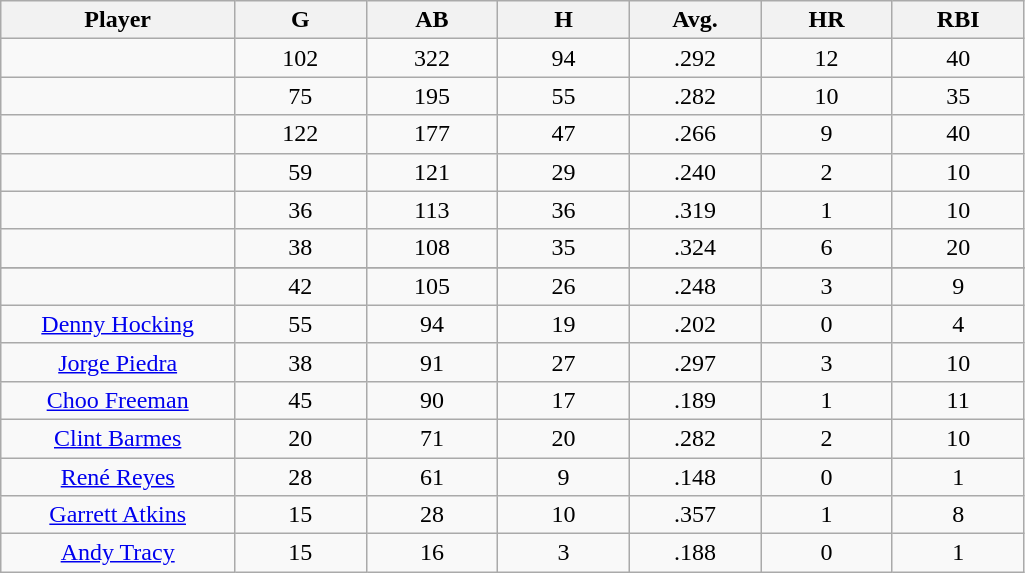<table class="wikitable sortable">
<tr>
<th bgcolor="#DDDDFF" width="16%">Player</th>
<th bgcolor="#DDDDFF" width="9%">G</th>
<th bgcolor="#DDDDFF" width="9%">AB</th>
<th bgcolor="#DDDDFF" width="9%">H</th>
<th bgcolor="#DDDDFF" width="9%">Avg.</th>
<th bgcolor="#DDDDFF" width="9%">HR</th>
<th bgcolor="#DDDDFF" width="9%">RBI</th>
</tr>
<tr align="center">
<td></td>
<td>102</td>
<td>322</td>
<td>94</td>
<td>.292</td>
<td>12</td>
<td>40</td>
</tr>
<tr align="center">
<td></td>
<td>75</td>
<td>195</td>
<td>55</td>
<td>.282</td>
<td>10</td>
<td>35</td>
</tr>
<tr align="center">
<td></td>
<td>122</td>
<td>177</td>
<td>47</td>
<td>.266</td>
<td>9</td>
<td>40</td>
</tr>
<tr align="center">
<td></td>
<td>59</td>
<td>121</td>
<td>29</td>
<td>.240</td>
<td>2</td>
<td>10</td>
</tr>
<tr style="text-align:center;">
<td></td>
<td>36</td>
<td>113</td>
<td>36</td>
<td>.319</td>
<td>1</td>
<td>10</td>
</tr>
<tr align="center">
<td></td>
<td>38</td>
<td>108</td>
<td>35</td>
<td>.324</td>
<td>6</td>
<td>20</td>
</tr>
<tr align="center">
</tr>
<tr style="text-align:center;">
<td></td>
<td>42</td>
<td>105</td>
<td>26</td>
<td>.248</td>
<td>3</td>
<td>9</td>
</tr>
<tr align=center>
<td><a href='#'>Denny Hocking</a></td>
<td>55</td>
<td>94</td>
<td>19</td>
<td>.202</td>
<td>0</td>
<td>4</td>
</tr>
<tr align=center>
<td><a href='#'>Jorge Piedra</a></td>
<td>38</td>
<td>91</td>
<td>27</td>
<td>.297</td>
<td>3</td>
<td>10</td>
</tr>
<tr align=center>
<td><a href='#'>Choo Freeman</a></td>
<td>45</td>
<td>90</td>
<td>17</td>
<td>.189</td>
<td>1</td>
<td>11</td>
</tr>
<tr align=center>
<td><a href='#'>Clint Barmes</a></td>
<td>20</td>
<td>71</td>
<td>20</td>
<td>.282</td>
<td>2</td>
<td>10</td>
</tr>
<tr align=center>
<td><a href='#'>René Reyes</a></td>
<td>28</td>
<td>61</td>
<td>9</td>
<td>.148</td>
<td>0</td>
<td>1</td>
</tr>
<tr align=center>
<td><a href='#'>Garrett Atkins</a></td>
<td>15</td>
<td>28</td>
<td>10</td>
<td>.357</td>
<td>1</td>
<td>8</td>
</tr>
<tr align=center>
<td><a href='#'>Andy Tracy</a></td>
<td>15</td>
<td>16</td>
<td>3</td>
<td>.188</td>
<td>0</td>
<td>1</td>
</tr>
</table>
